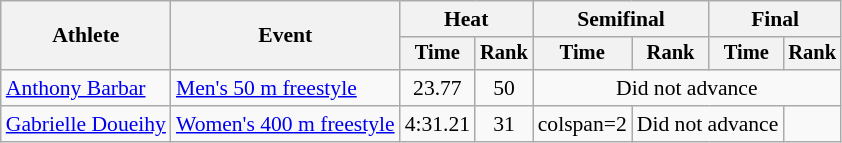<table class=wikitable style="font-size:90%">
<tr>
<th rowspan="2">Athlete</th>
<th rowspan="2">Event</th>
<th colspan="2">Heat</th>
<th colspan="2">Semifinal</th>
<th colspan="2">Final</th>
</tr>
<tr style="font-size:95%">
<th>Time</th>
<th>Rank</th>
<th>Time</th>
<th>Rank</th>
<th>Time</th>
<th>Rank</th>
</tr>
<tr align=center>
<td align=left><a href='#'>Anthony Barbar</a></td>
<td align=left><a href='#'>Men's 50 m freestyle</a></td>
<td>23.77</td>
<td>50</td>
<td colspan=4>Did not advance</td>
</tr>
<tr align=center>
<td align=left><a href='#'>Gabrielle Doueihy</a></td>
<td align=left><a href='#'>Women's 400 m freestyle</a></td>
<td>4:31.21</td>
<td>31</td>
<td>colspan=2 </td>
<td colspan=2>Did not advance</td>
</tr>
</table>
